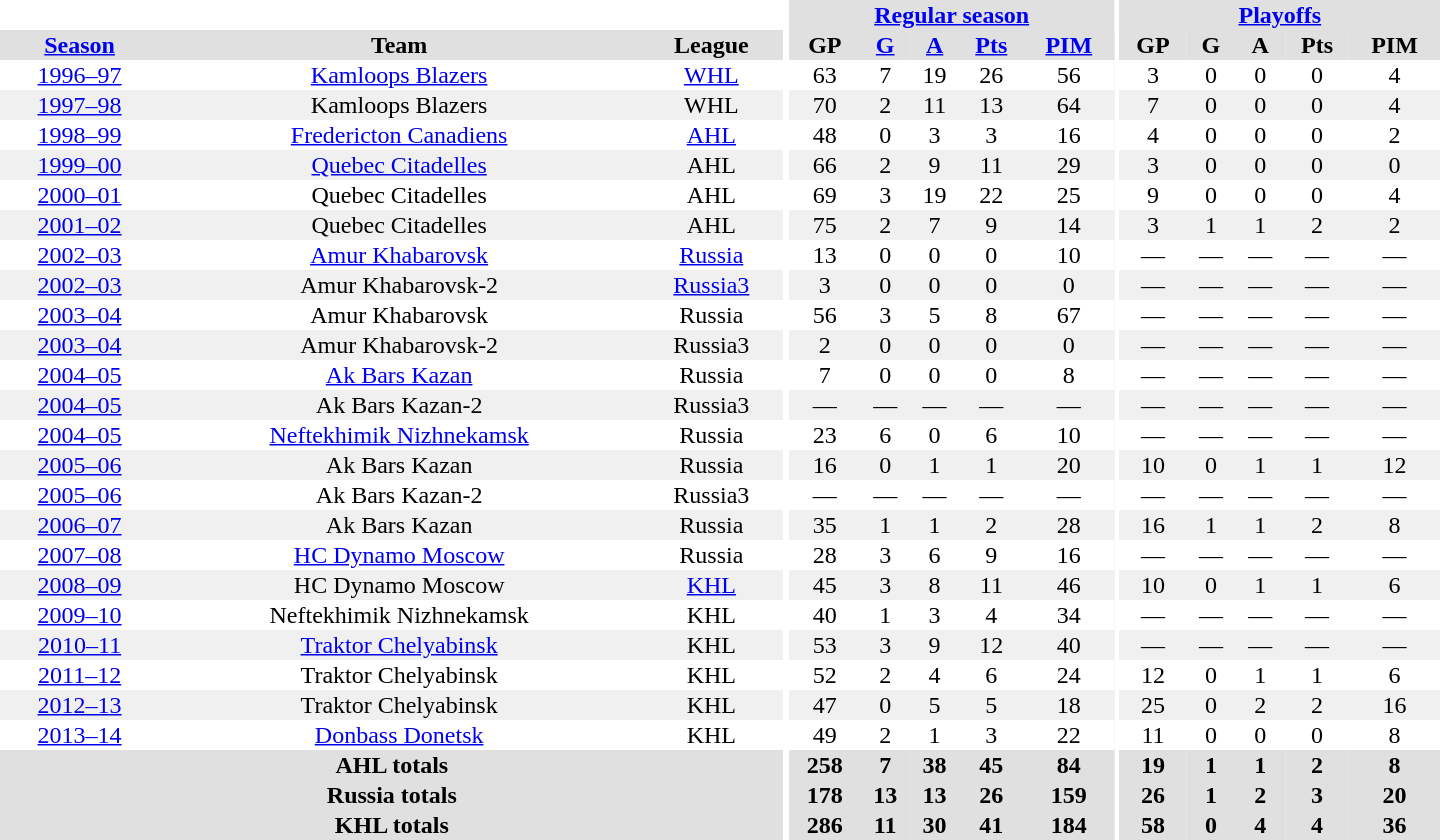<table border="0" cellpadding="1" cellspacing="0" style="text-align:center; width:60em">
<tr bgcolor="#e0e0e0">
<th colspan="3" bgcolor="#ffffff"></th>
<th rowspan="99" bgcolor="#ffffff"></th>
<th colspan="5"><a href='#'>Regular season</a></th>
<th rowspan="99" bgcolor="#ffffff"></th>
<th colspan="5"><a href='#'>Playoffs</a></th>
</tr>
<tr bgcolor="#e0e0e0">
<th><a href='#'>Season</a></th>
<th>Team</th>
<th>League</th>
<th>GP</th>
<th><a href='#'>G</a></th>
<th><a href='#'>A</a></th>
<th><a href='#'>Pts</a></th>
<th><a href='#'>PIM</a></th>
<th>GP</th>
<th>G</th>
<th>A</th>
<th>Pts</th>
<th>PIM</th>
</tr>
<tr>
<td><a href='#'>1996–97</a></td>
<td><a href='#'>Kamloops Blazers</a></td>
<td><a href='#'>WHL</a></td>
<td>63</td>
<td>7</td>
<td>19</td>
<td>26</td>
<td>56</td>
<td>3</td>
<td>0</td>
<td>0</td>
<td>0</td>
<td>4</td>
</tr>
<tr bgcolor="#f0f0f0">
<td><a href='#'>1997–98</a></td>
<td>Kamloops Blazers</td>
<td>WHL</td>
<td>70</td>
<td>2</td>
<td>11</td>
<td>13</td>
<td>64</td>
<td>7</td>
<td>0</td>
<td>0</td>
<td>0</td>
<td>4</td>
</tr>
<tr>
<td><a href='#'>1998–99</a></td>
<td><a href='#'>Fredericton Canadiens</a></td>
<td><a href='#'>AHL</a></td>
<td>48</td>
<td>0</td>
<td>3</td>
<td>3</td>
<td>16</td>
<td>4</td>
<td>0</td>
<td>0</td>
<td>0</td>
<td>2</td>
</tr>
<tr bgcolor="#f0f0f0">
<td><a href='#'>1999–00</a></td>
<td><a href='#'>Quebec Citadelles</a></td>
<td>AHL</td>
<td>66</td>
<td>2</td>
<td>9</td>
<td>11</td>
<td>29</td>
<td>3</td>
<td>0</td>
<td>0</td>
<td>0</td>
<td>0</td>
</tr>
<tr>
<td><a href='#'>2000–01</a></td>
<td>Quebec Citadelles</td>
<td>AHL</td>
<td>69</td>
<td>3</td>
<td>19</td>
<td>22</td>
<td>25</td>
<td>9</td>
<td>0</td>
<td>0</td>
<td>0</td>
<td>4</td>
</tr>
<tr bgcolor="#f0f0f0">
<td><a href='#'>2001–02</a></td>
<td>Quebec Citadelles</td>
<td>AHL</td>
<td>75</td>
<td>2</td>
<td>7</td>
<td>9</td>
<td>14</td>
<td>3</td>
<td>1</td>
<td>1</td>
<td>2</td>
<td>2</td>
</tr>
<tr>
<td><a href='#'>2002–03</a></td>
<td><a href='#'>Amur Khabarovsk</a></td>
<td><a href='#'>Russia</a></td>
<td>13</td>
<td>0</td>
<td>0</td>
<td>0</td>
<td>10</td>
<td>—</td>
<td>—</td>
<td>—</td>
<td>—</td>
<td>—</td>
</tr>
<tr bgcolor="#f0f0f0">
<td><a href='#'>2002–03</a></td>
<td>Amur Khabarovsk-2</td>
<td><a href='#'>Russia3</a></td>
<td>3</td>
<td>0</td>
<td>0</td>
<td>0</td>
<td>0</td>
<td>—</td>
<td>—</td>
<td>—</td>
<td>—</td>
<td>—</td>
</tr>
<tr>
<td><a href='#'>2003–04</a></td>
<td>Amur Khabarovsk</td>
<td>Russia</td>
<td>56</td>
<td>3</td>
<td>5</td>
<td>8</td>
<td>67</td>
<td>—</td>
<td>—</td>
<td>—</td>
<td>—</td>
<td>—</td>
</tr>
<tr bgcolor="#f0f0f0">
<td><a href='#'>2003–04</a></td>
<td>Amur Khabarovsk-2</td>
<td>Russia3</td>
<td>2</td>
<td>0</td>
<td>0</td>
<td>0</td>
<td>0</td>
<td>—</td>
<td>—</td>
<td>—</td>
<td>—</td>
<td>—</td>
</tr>
<tr>
<td><a href='#'>2004–05</a></td>
<td><a href='#'>Ak Bars Kazan</a></td>
<td>Russia</td>
<td>7</td>
<td>0</td>
<td>0</td>
<td>0</td>
<td>8</td>
<td>—</td>
<td>—</td>
<td>—</td>
<td>—</td>
<td>—</td>
</tr>
<tr bgcolor="#f0f0f0">
<td><a href='#'>2004–05</a></td>
<td>Ak Bars Kazan-2</td>
<td>Russia3</td>
<td>—</td>
<td>—</td>
<td>—</td>
<td>—</td>
<td>—</td>
<td>—</td>
<td>—</td>
<td>—</td>
<td>—</td>
<td>—</td>
</tr>
<tr>
<td><a href='#'>2004–05</a></td>
<td><a href='#'>Neftekhimik Nizhnekamsk</a></td>
<td>Russia</td>
<td>23</td>
<td>6</td>
<td>0</td>
<td>6</td>
<td>10</td>
<td>—</td>
<td>—</td>
<td>—</td>
<td>—</td>
<td>—</td>
</tr>
<tr bgcolor="#f0f0f0">
<td><a href='#'>2005–06</a></td>
<td>Ak Bars Kazan</td>
<td>Russia</td>
<td>16</td>
<td>0</td>
<td>1</td>
<td>1</td>
<td>20</td>
<td>10</td>
<td>0</td>
<td>1</td>
<td>1</td>
<td>12</td>
</tr>
<tr>
<td><a href='#'>2005–06</a></td>
<td>Ak Bars Kazan-2</td>
<td>Russia3</td>
<td>—</td>
<td>—</td>
<td>—</td>
<td>—</td>
<td>—</td>
<td>—</td>
<td>—</td>
<td>—</td>
<td>—</td>
<td>—</td>
</tr>
<tr bgcolor="#f0f0f0">
<td><a href='#'>2006–07</a></td>
<td>Ak Bars Kazan</td>
<td>Russia</td>
<td>35</td>
<td>1</td>
<td>1</td>
<td>2</td>
<td>28</td>
<td>16</td>
<td>1</td>
<td>1</td>
<td>2</td>
<td>8</td>
</tr>
<tr>
<td><a href='#'>2007–08</a></td>
<td><a href='#'>HC Dynamo Moscow</a></td>
<td>Russia</td>
<td>28</td>
<td>3</td>
<td>6</td>
<td>9</td>
<td>16</td>
<td>—</td>
<td>—</td>
<td>—</td>
<td>—</td>
<td>—</td>
</tr>
<tr bgcolor="#f0f0f0">
<td><a href='#'>2008–09</a></td>
<td>HC Dynamo Moscow</td>
<td><a href='#'>KHL</a></td>
<td>45</td>
<td>3</td>
<td>8</td>
<td>11</td>
<td>46</td>
<td>10</td>
<td>0</td>
<td>1</td>
<td>1</td>
<td>6</td>
</tr>
<tr>
<td><a href='#'>2009–10</a></td>
<td>Neftekhimik Nizhnekamsk</td>
<td>KHL</td>
<td>40</td>
<td>1</td>
<td>3</td>
<td>4</td>
<td>34</td>
<td>—</td>
<td>—</td>
<td>—</td>
<td>—</td>
<td>—</td>
</tr>
<tr bgcolor="#f0f0f0">
<td><a href='#'>2010–11</a></td>
<td><a href='#'>Traktor Chelyabinsk</a></td>
<td>KHL</td>
<td>53</td>
<td>3</td>
<td>9</td>
<td>12</td>
<td>40</td>
<td>—</td>
<td>—</td>
<td>—</td>
<td>—</td>
<td>—</td>
</tr>
<tr>
<td><a href='#'>2011–12</a></td>
<td>Traktor Chelyabinsk</td>
<td>KHL</td>
<td>52</td>
<td>2</td>
<td>4</td>
<td>6</td>
<td>24</td>
<td>12</td>
<td>0</td>
<td>1</td>
<td>1</td>
<td>6</td>
</tr>
<tr bgcolor="#f0f0f0">
<td><a href='#'>2012–13</a></td>
<td>Traktor Chelyabinsk</td>
<td>KHL</td>
<td>47</td>
<td>0</td>
<td>5</td>
<td>5</td>
<td>18</td>
<td>25</td>
<td>0</td>
<td>2</td>
<td>2</td>
<td>16</td>
</tr>
<tr>
<td><a href='#'>2013–14</a></td>
<td><a href='#'>Donbass Donetsk</a></td>
<td>KHL</td>
<td>49</td>
<td>2</td>
<td>1</td>
<td>3</td>
<td>22</td>
<td>11</td>
<td>0</td>
<td>0</td>
<td>0</td>
<td>8</td>
</tr>
<tr>
</tr>
<tr ALIGN="center" bgcolor="#e0e0e0">
<th colspan="3">AHL totals</th>
<th ALIGN="center">258</th>
<th ALIGN="center">7</th>
<th ALIGN="center">38</th>
<th ALIGN="center">45</th>
<th ALIGN="center">84</th>
<th ALIGN="center">19</th>
<th ALIGN="center">1</th>
<th ALIGN="center">1</th>
<th ALIGN="center">2</th>
<th ALIGN="center">8</th>
</tr>
<tr>
</tr>
<tr ALIGN="center" bgcolor="#e0e0e0">
<th colspan="3">Russia totals</th>
<th ALIGN="center">178</th>
<th ALIGN="center">13</th>
<th ALIGN="center">13</th>
<th ALIGN="center">26</th>
<th ALIGN="center">159</th>
<th ALIGN="center">26</th>
<th ALIGN="center">1</th>
<th ALIGN="center">2</th>
<th ALIGN="center">3</th>
<th ALIGN="center">20</th>
</tr>
<tr>
</tr>
<tr ALIGN="center" bgcolor="#e0e0e0">
<th colspan="3">KHL totals</th>
<th ALIGN="center">286</th>
<th ALIGN="center">11</th>
<th ALIGN="center">30</th>
<th ALIGN="center">41</th>
<th ALIGN="center">184</th>
<th ALIGN="center">58</th>
<th ALIGN="center">0</th>
<th ALIGN="center">4</th>
<th ALIGN="center">4</th>
<th ALIGN="center">36</th>
</tr>
</table>
